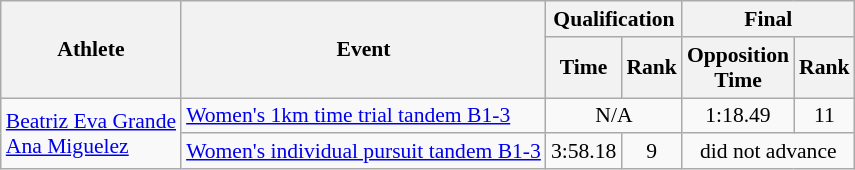<table class=wikitable style="font-size:90%">
<tr>
<th rowspan="2">Athlete</th>
<th rowspan="2">Event</th>
<th colspan="2">Qualification</th>
<th colspan="2">Final</th>
</tr>
<tr>
<th>Time</th>
<th>Rank</th>
<th>Opposition<br>Time</th>
<th>Rank</th>
</tr>
<tr>
<td rowspan="2"><a href='#'>Beatriz Eva Grande</a><br> <a href='#'>Ana Miguelez</a></td>
<td><a href='#'>Women's 1km time trial tandem B1-3</a></td>
<td align="center" colspan="2">N/A</td>
<td align="center">1:18.49</td>
<td align="center">11</td>
</tr>
<tr>
<td><a href='#'>Women's individual pursuit tandem B1-3</a></td>
<td align="center">3:58.18</td>
<td align="center">9</td>
<td align="center" colspan="2">did not advance</td>
</tr>
</table>
